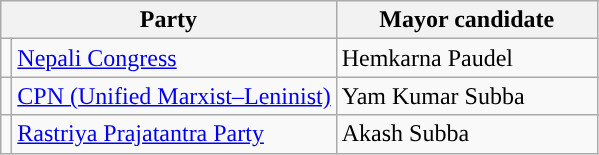<table class="wikitable">
<tr>
<th colspan="2">Party</th>
<th style="width: 125pt;">Mayor candidate</th>
</tr>
<tr>
<td style="background-color:"></td>
<td><a href='#'>Nepali Congress</a></td>
<td>Hemkarna Paudel</td>
</tr>
<tr>
<td style="background-color:"></td>
<td><a href='#'>CPN (Unified Marxist–Leninist)</a></td>
<td>Yam Kumar Subba</td>
</tr>
<tr>
<td></td>
<td><a href='#'>Rastriya Prajatantra Party</a></td>
<td>Akash Subba</td>
</tr>
</table>
